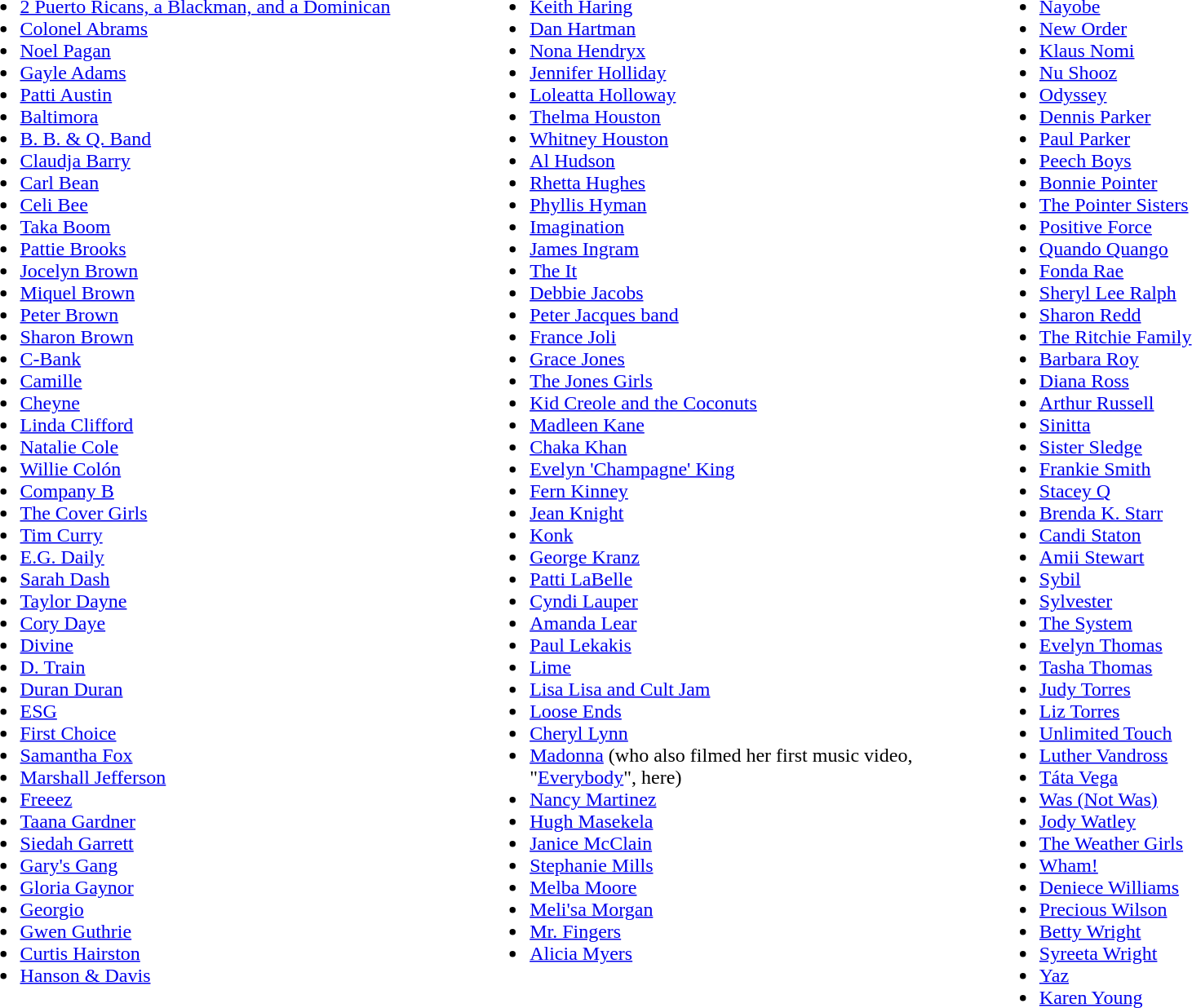<table width="99%">
<tr valign="top">
<td width=33%><br><ul><li><a href='#'>2 Puerto Ricans, a Blackman, and a Dominican</a></li><li><a href='#'>Colonel Abrams</a></li><li><a href='#'>Noel Pagan</a></li><li><a href='#'>Gayle Adams</a></li><li><a href='#'>Patti Austin</a></li><li><a href='#'>Baltimora</a></li><li><a href='#'>B. B. & Q. Band</a></li><li><a href='#'>Claudja Barry</a></li><li><a href='#'>Carl Bean</a></li><li><a href='#'>Celi Bee</a></li><li><a href='#'>Taka Boom</a></li><li><a href='#'>Pattie Brooks</a></li><li><a href='#'>Jocelyn Brown</a></li><li><a href='#'>Miquel Brown</a></li><li><a href='#'>Peter Brown</a></li><li><a href='#'>Sharon Brown</a></li><li><a href='#'>C-Bank</a></li><li><a href='#'>Camille</a></li><li><a href='#'>Cheyne</a></li><li><a href='#'>Linda Clifford</a></li><li><a href='#'>Natalie Cole</a></li><li><a href='#'>Willie Colón</a></li><li><a href='#'>Company B</a></li><li><a href='#'>The Cover Girls</a></li><li><a href='#'>Tim Curry</a></li><li><a href='#'>E.G. Daily</a></li><li><a href='#'>Sarah Dash</a></li><li><a href='#'>Taylor Dayne</a></li><li><a href='#'>Cory Daye</a></li><li><a href='#'>Divine</a></li><li><a href='#'>D. Train</a></li><li><a href='#'>Duran Duran</a></li><li><a href='#'>ESG</a></li><li><a href='#'>First Choice</a></li><li><a href='#'>Samantha Fox</a></li><li><a href='#'>Marshall Jefferson</a></li><li><a href='#'>Freeez</a></li><li><a href='#'>Taana Gardner</a></li><li><a href='#'>Siedah Garrett</a></li><li><a href='#'>Gary's Gang</a></li><li><a href='#'>Gloria Gaynor</a></li><li><a href='#'>Georgio</a></li><li><a href='#'>Gwen Guthrie</a></li><li><a href='#'>Curtis Hairston</a></li><li><a href='#'>Hanson & Davis</a></li></ul></td>
<td width="33%"><br><ul><li><a href='#'>Keith Haring</a></li><li><a href='#'>Dan Hartman</a></li><li><a href='#'>Nona Hendryx</a></li><li><a href='#'>Jennifer Holliday</a></li><li><a href='#'>Loleatta Holloway</a></li><li><a href='#'>Thelma Houston</a></li><li><a href='#'>Whitney Houston</a></li><li><a href='#'>Al Hudson</a></li><li><a href='#'>Rhetta Hughes</a></li><li><a href='#'>Phyllis Hyman</a></li><li><a href='#'>Imagination</a></li><li><a href='#'>James Ingram</a></li><li><a href='#'>The It</a></li><li><a href='#'>Debbie Jacobs</a></li><li><a href='#'>Peter Jacques band</a></li><li><a href='#'>France Joli</a></li><li><a href='#'>Grace Jones</a></li><li><a href='#'>The Jones Girls</a></li><li><a href='#'>Kid Creole and the Coconuts</a></li><li><a href='#'>Madleen Kane</a></li><li><a href='#'>Chaka Khan</a></li><li><a href='#'>Evelyn 'Champagne' King</a></li><li><a href='#'>Fern Kinney</a></li><li><a href='#'>Jean Knight</a></li><li><a href='#'>Konk</a></li><li><a href='#'>George Kranz</a></li><li><a href='#'>Patti LaBelle</a></li><li><a href='#'>Cyndi Lauper</a></li><li><a href='#'>Amanda Lear</a></li><li><a href='#'>Paul Lekakis</a></li><li><a href='#'>Lime</a></li><li><a href='#'>Lisa Lisa and Cult Jam</a></li><li><a href='#'>Loose Ends</a></li><li><a href='#'>Cheryl Lynn</a></li><li><a href='#'>Madonna</a> (who also filmed her first music video, "<a href='#'>Everybody</a>", here)</li><li><a href='#'>Nancy Martinez</a></li><li><a href='#'>Hugh Masekela</a></li><li><a href='#'>Janice McClain</a></li><li><a href='#'>Stephanie Mills</a></li><li><a href='#'>Melba Moore</a></li><li><a href='#'>Meli'sa Morgan</a></li><li><a href='#'>Mr. Fingers</a></li><li><a href='#'>Alicia Myers</a></li></ul></td>
<td width=33%><br><ul><li><a href='#'>Nayobe</a></li><li><a href='#'>New Order</a></li><li><a href='#'>Klaus Nomi</a></li><li><a href='#'>Nu Shooz</a></li><li><a href='#'>Odyssey</a></li><li><a href='#'>Dennis Parker</a></li><li><a href='#'>Paul Parker</a></li><li><a href='#'>Peech Boys</a></li><li><a href='#'>Bonnie Pointer</a></li><li><a href='#'>The Pointer Sisters</a></li><li><a href='#'>Positive Force</a></li><li><a href='#'>Quando Quango</a></li><li><a href='#'>Fonda Rae</a></li><li><a href='#'>Sheryl Lee Ralph</a></li><li><a href='#'>Sharon Redd</a></li><li><a href='#'>The Ritchie Family</a></li><li><a href='#'>Barbara Roy</a></li><li><a href='#'>Diana Ross</a></li><li><a href='#'>Arthur Russell</a></li><li><a href='#'>Sinitta</a></li><li><a href='#'>Sister Sledge</a></li><li><a href='#'>Frankie Smith</a></li><li><a href='#'>Stacey Q</a></li><li><a href='#'>Brenda K. Starr</a></li><li><a href='#'>Candi Staton</a></li><li><a href='#'>Amii Stewart</a></li><li><a href='#'>Sybil</a></li><li><a href='#'>Sylvester</a></li><li><a href='#'>The System</a></li><li><a href='#'>Evelyn Thomas</a></li><li><a href='#'>Tasha Thomas</a></li><li><a href='#'>Judy Torres</a></li><li><a href='#'>Liz Torres</a></li><li><a href='#'>Unlimited Touch</a></li><li><a href='#'>Luther Vandross</a></li><li><a href='#'>Táta Vega</a></li><li><a href='#'>Was (Not Was)</a></li><li><a href='#'>Jody Watley</a></li><li><a href='#'>The Weather Girls</a></li><li><a href='#'>Wham!</a></li><li><a href='#'>Deniece Williams</a></li><li><a href='#'>Precious Wilson</a></li><li><a href='#'>Betty Wright</a></li><li><a href='#'>Syreeta Wright</a></li><li><a href='#'>Yaz</a></li><li><a href='#'>Karen Young</a></li></ul></td>
</tr>
</table>
